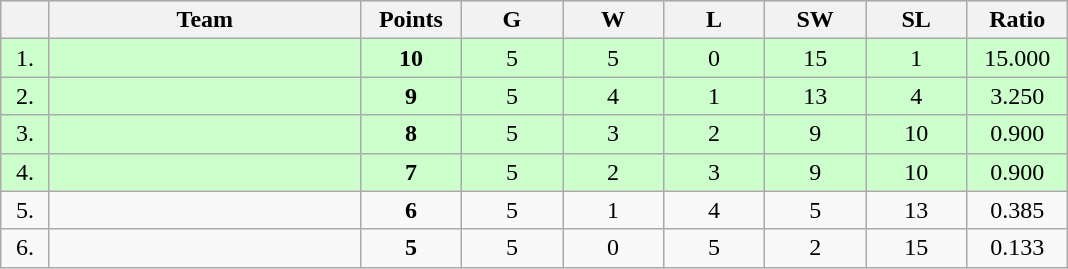<table class=wikitable style="text-align:center">
<tr style="background: #DCDCDC">
<th width="25"></th>
<th width="200">Team</th>
<th width="60">Points</th>
<th width="60">G</th>
<th width="60">W</th>
<th width="60">L</th>
<th width="60">SW</th>
<th width="60">SL</th>
<th width="60">Ratio</th>
</tr>
<tr style="background: #CCFFCC">
<td>1.</td>
<td align=left></td>
<td><strong>10</strong></td>
<td>5</td>
<td>5</td>
<td>0</td>
<td>15</td>
<td>1</td>
<td>15.000</td>
</tr>
<tr style="background: #CCFFCC">
<td>2.</td>
<td align=left></td>
<td><strong>9</strong></td>
<td>5</td>
<td>4</td>
<td>1</td>
<td>13</td>
<td>4</td>
<td>3.250</td>
</tr>
<tr style="background: #CCFFCC">
<td>3.</td>
<td align=left></td>
<td><strong>8</strong></td>
<td>5</td>
<td>3</td>
<td>2</td>
<td>9</td>
<td>10</td>
<td>0.900</td>
</tr>
<tr style="background: #CCFFCC">
<td>4.</td>
<td align=left></td>
<td><strong>7</strong></td>
<td>5</td>
<td>2</td>
<td>3</td>
<td>9</td>
<td>10</td>
<td>0.900</td>
</tr>
<tr>
<td>5.</td>
<td align=left></td>
<td><strong>6</strong></td>
<td>5</td>
<td>1</td>
<td>4</td>
<td>5</td>
<td>13</td>
<td>0.385</td>
</tr>
<tr>
<td>6.</td>
<td align=left></td>
<td><strong>5</strong></td>
<td>5</td>
<td>0</td>
<td>5</td>
<td>2</td>
<td>15</td>
<td>0.133</td>
</tr>
</table>
